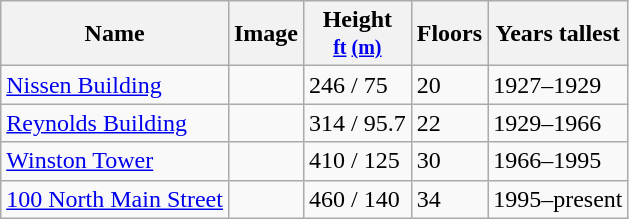<table class="wikitable">
<tr>
<th>Name</th>
<th>Image</th>
<th>Height <br><small> <a href='#'>ft</a> <a href='#'>(m)</a> </small></th>
<th>Floors</th>
<th>Years tallest</th>
</tr>
<tr>
<td><a href='#'>Nissen Building</a></td>
<td></td>
<td>246 / 75</td>
<td>20</td>
<td>1927–1929</td>
</tr>
<tr>
<td><a href='#'>Reynolds Building</a></td>
<td></td>
<td>314 / 95.7</td>
<td>22</td>
<td>1929–1966</td>
</tr>
<tr>
<td><a href='#'>Winston Tower</a></td>
<td></td>
<td>410 / 125</td>
<td>30</td>
<td>1966–1995</td>
</tr>
<tr>
<td><a href='#'>100 North Main Street</a></td>
<td></td>
<td>460 / 140</td>
<td>34</td>
<td>1995–present</td>
</tr>
</table>
